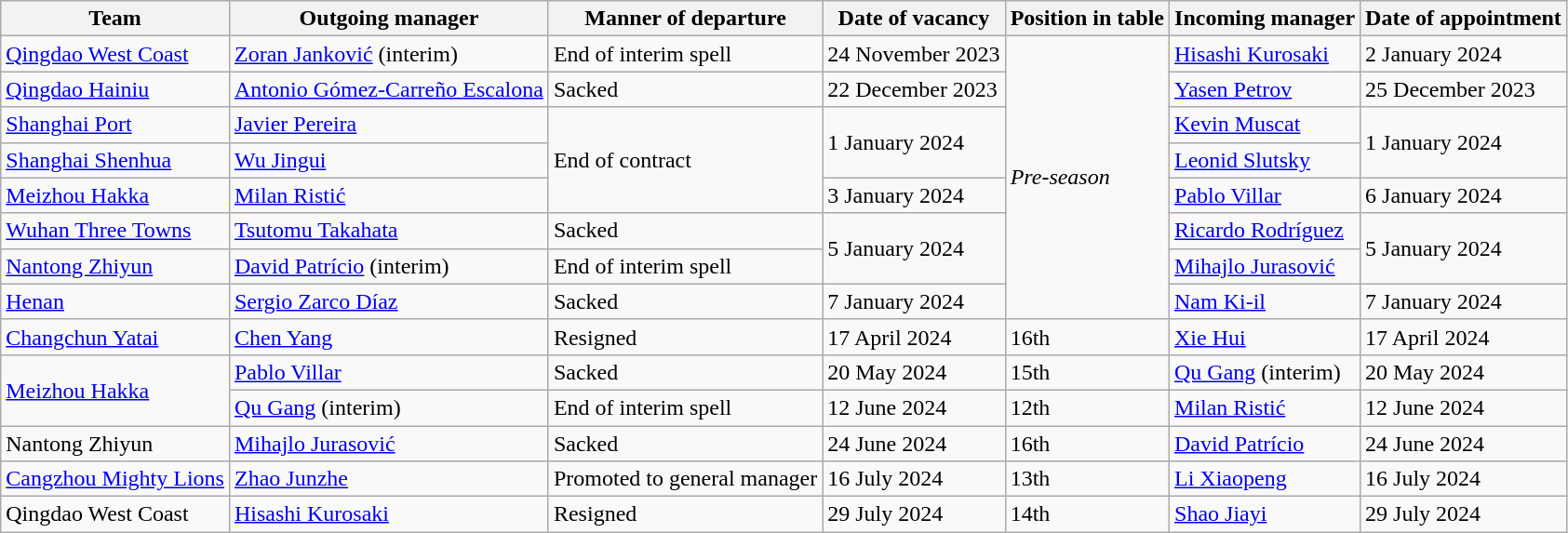<table class="wikitable">
<tr>
<th>Team</th>
<th>Outgoing manager</th>
<th>Manner of departure</th>
<th>Date of vacancy</th>
<th>Position in table</th>
<th>Incoming manager</th>
<th>Date of appointment</th>
</tr>
<tr>
<td><a href='#'>Qingdao West Coast</a></td>
<td> <a href='#'>Zoran Janković</a> (interim)</td>
<td>End of interim spell</td>
<td>24 November 2023</td>
<td rowspan="8"><em>Pre-season</em></td>
<td> <a href='#'>Hisashi Kurosaki</a></td>
<td>2 January 2024</td>
</tr>
<tr>
<td><a href='#'>Qingdao Hainiu</a></td>
<td> <a href='#'>Antonio Gómez-Carreño Escalona</a></td>
<td>Sacked</td>
<td>22 December 2023</td>
<td> <a href='#'>Yasen Petrov</a></td>
<td>25 December 2023</td>
</tr>
<tr>
<td><a href='#'>Shanghai Port</a></td>
<td> <a href='#'>Javier Pereira</a></td>
<td rowspan="3">End of contract</td>
<td rowspan="2">1 January 2024</td>
<td> <a href='#'>Kevin Muscat</a></td>
<td rowspan="2">1 January 2024</td>
</tr>
<tr>
<td><a href='#'>Shanghai Shenhua</a></td>
<td> <a href='#'>Wu Jingui</a></td>
<td> <a href='#'>Leonid Slutsky</a></td>
</tr>
<tr>
<td><a href='#'>Meizhou Hakka</a></td>
<td> <a href='#'>Milan Ristić</a></td>
<td>3 January 2024</td>
<td> <a href='#'>Pablo Villar</a></td>
<td>6 January 2024</td>
</tr>
<tr>
<td><a href='#'>Wuhan Three Towns</a></td>
<td> <a href='#'>Tsutomu Takahata</a></td>
<td>Sacked</td>
<td rowspan="2">5 January 2024</td>
<td> <a href='#'>Ricardo Rodríguez</a></td>
<td rowspan="2">5 January 2024</td>
</tr>
<tr>
<td><a href='#'>Nantong Zhiyun</a></td>
<td> <a href='#'>David Patrício</a> (interim)</td>
<td>End of interim spell</td>
<td> <a href='#'>Mihajlo Jurasović</a></td>
</tr>
<tr>
<td><a href='#'>Henan</a></td>
<td> <a href='#'>Sergio Zarco Díaz</a></td>
<td>Sacked</td>
<td>7 January 2024</td>
<td> <a href='#'>Nam Ki-il</a></td>
<td>7 January 2024</td>
</tr>
<tr>
<td><a href='#'>Changchun Yatai</a></td>
<td> <a href='#'>Chen Yang</a></td>
<td>Resigned</td>
<td>17 April 2024</td>
<td>16th</td>
<td> <a href='#'>Xie Hui</a></td>
<td>17 April 2024</td>
</tr>
<tr>
<td rowspan="2"><a href='#'>Meizhou Hakka</a></td>
<td> <a href='#'>Pablo Villar</a></td>
<td>Sacked</td>
<td>20 May 2024</td>
<td>15th</td>
<td> <a href='#'>Qu Gang</a> (interim)</td>
<td>20 May 2024</td>
</tr>
<tr>
<td> <a href='#'>Qu Gang</a> (interim)</td>
<td>End of interim spell</td>
<td>12 June 2024</td>
<td>12th</td>
<td> <a href='#'>Milan Ristić</a></td>
<td>12 June 2024</td>
</tr>
<tr>
<td>Nantong Zhiyun</td>
<td> <a href='#'>Mihajlo Jurasović</a></td>
<td>Sacked</td>
<td>24 June 2024</td>
<td>16th</td>
<td> <a href='#'>David Patrício</a></td>
<td>24 June 2024</td>
</tr>
<tr>
<td><a href='#'>Cangzhou Mighty Lions</a></td>
<td> <a href='#'>Zhao Junzhe</a></td>
<td>Promoted to general manager</td>
<td>16 July 2024</td>
<td>13th</td>
<td> <a href='#'>Li Xiaopeng</a></td>
<td>16 July 2024</td>
</tr>
<tr>
<td>Qingdao West Coast</td>
<td> <a href='#'>Hisashi Kurosaki</a></td>
<td>Resigned</td>
<td>29 July 2024</td>
<td>14th</td>
<td> <a href='#'>Shao Jiayi</a></td>
<td>29 July 2024</td>
</tr>
</table>
